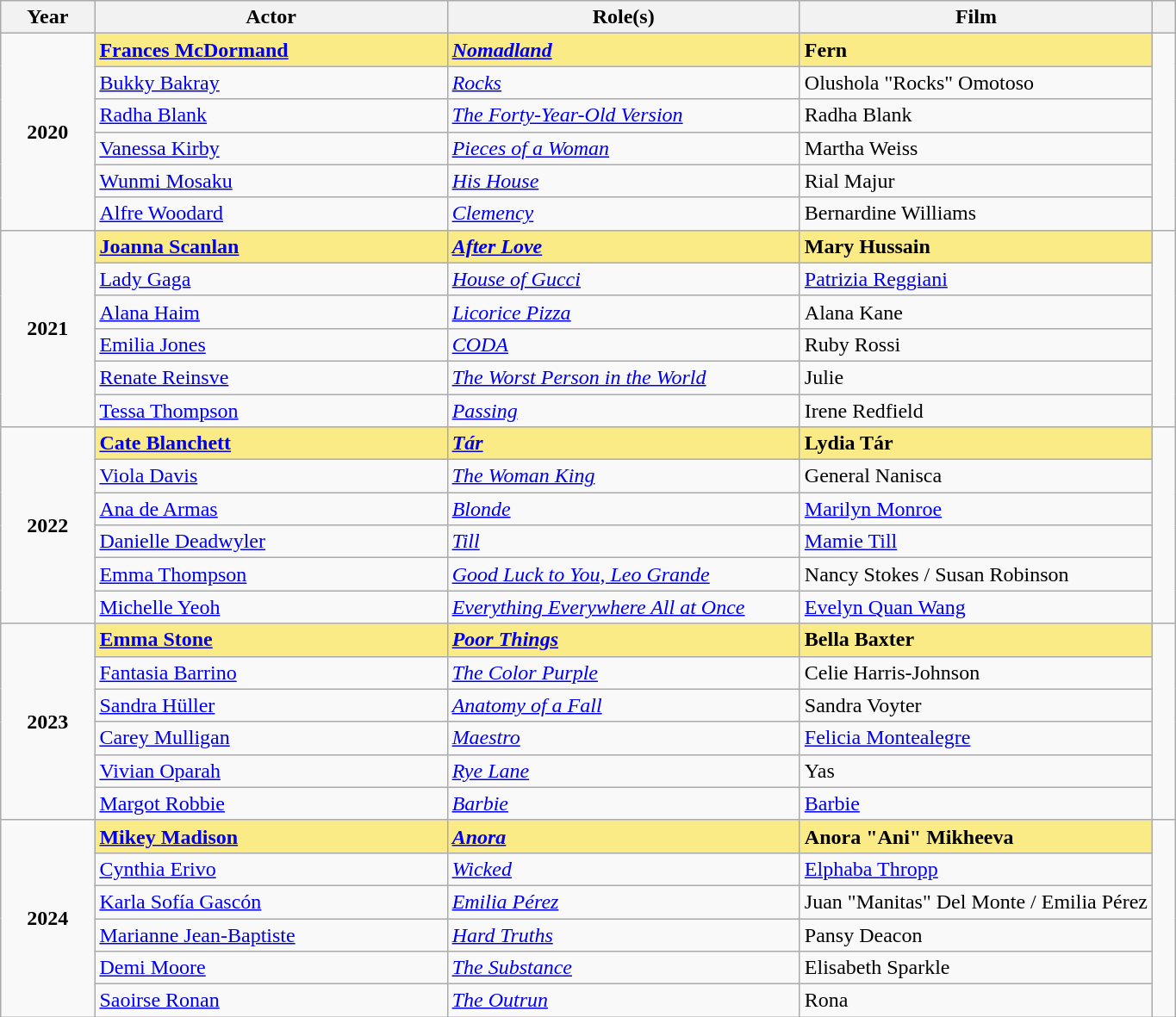<table class="wikitable sortable">
<tr>
<th scope="col" style="width:8%;">Year</th>
<th scope="col" style="width:30%;">Actor</th>
<th scope="col" style="width:30%;">Role(s)</th>
<th scope="col" style="width:30%;">Film</th>
<th scope="col" style="width:2%;" class="unsortable"></th>
</tr>
<tr>
<td rowspan="6", align=center><strong>2020</strong><br></td>
<td style="background:#FAEB86"><strong><a href='#'>Frances McDormand</a></strong></td>
<td style="background:#FAEB86"><strong><em><a href='#'>Nomadland</a></em></strong></td>
<td style="background:#FAEB86"><strong>Fern</strong></td>
<td rowspan=6></td>
</tr>
<tr>
<td><a href='#'>Bukky Bakray</a></td>
<td><em><a href='#'>Rocks</a></em></td>
<td>Olushola "Rocks" Omotoso</td>
</tr>
<tr>
<td><a href='#'>Radha Blank</a></td>
<td><em><a href='#'>The Forty-Year-Old Version</a></em></td>
<td>Radha Blank</td>
</tr>
<tr>
<td><a href='#'>Vanessa Kirby</a></td>
<td><em><a href='#'>Pieces of a Woman</a></em></td>
<td>Martha Weiss</td>
</tr>
<tr>
<td><a href='#'>Wunmi Mosaku</a></td>
<td><em><a href='#'>His House</a></em></td>
<td>Rial Majur</td>
</tr>
<tr>
<td><a href='#'>Alfre Woodard</a></td>
<td><em><a href='#'>Clemency</a></em></td>
<td>Bernardine Williams</td>
</tr>
<tr>
<td rowspan="6", align=center><strong>2021</strong><br></td>
<td style="background:#FAEB86"><strong><a href='#'>Joanna Scanlan</a></strong></td>
<td style="background:#FAEB86"><strong><em><a href='#'>After Love</a></em></strong></td>
<td style="background:#FAEB86"><strong>Mary Hussain</strong></td>
<td rowspan=6></td>
</tr>
<tr>
<td><a href='#'>Lady Gaga</a></td>
<td><em><a href='#'>House of Gucci</a></em></td>
<td><a href='#'>Patrizia Reggiani</a></td>
</tr>
<tr>
<td><a href='#'>Alana Haim</a></td>
<td><em><a href='#'>Licorice Pizza</a></em></td>
<td>Alana Kane</td>
</tr>
<tr>
<td><a href='#'>Emilia Jones</a></td>
<td><em><a href='#'>CODA</a></em></td>
<td>Ruby Rossi</td>
</tr>
<tr>
<td><a href='#'>Renate Reinsve</a></td>
<td><em><a href='#'>The Worst Person in the World</a></em></td>
<td>Julie</td>
</tr>
<tr>
<td><a href='#'>Tessa Thompson</a></td>
<td><em><a href='#'>Passing</a></em></td>
<td>Irene Redfield</td>
</tr>
<tr>
<td rowspan="6", align=center><strong>2022</strong><br></td>
<td style="background:#FAEB86"><strong><a href='#'>Cate Blanchett</a></strong></td>
<td style="background:#FAEB86"><strong><em><a href='#'>Tár</a></em></strong></td>
<td style="background:#FAEB86"><strong>Lydia Tár</strong></td>
<td rowspan=6></td>
</tr>
<tr>
<td><a href='#'>Viola Davis</a></td>
<td><em><a href='#'>The Woman King</a></em></td>
<td>General Nanisca</td>
</tr>
<tr>
<td><a href='#'>Ana de Armas</a></td>
<td><em><a href='#'>Blonde</a></em></td>
<td><a href='#'>Marilyn Monroe</a></td>
</tr>
<tr>
<td><a href='#'>Danielle Deadwyler</a></td>
<td><em><a href='#'>Till</a></em></td>
<td><a href='#'>Mamie Till</a></td>
</tr>
<tr>
<td><a href='#'>Emma Thompson</a></td>
<td><em><a href='#'>Good Luck to You, Leo Grande</a></em></td>
<td>Nancy Stokes / Susan Robinson</td>
</tr>
<tr>
<td><a href='#'>Michelle Yeoh</a></td>
<td><em><a href='#'>Everything Everywhere All at Once</a></em></td>
<td><a href='#'>Evelyn Quan Wang</a></td>
</tr>
<tr>
<td rowspan="6", align=center><strong>2023</strong><br></td>
<td style="background:#FAEB86"><strong><a href='#'>Emma Stone</a></strong></td>
<td style="background:#FAEB86"><strong><em><a href='#'>Poor Things</a></em></strong></td>
<td style="background:#FAEB86"><strong>Bella Baxter</strong></td>
<td rowspan=6></td>
</tr>
<tr>
<td><a href='#'>Fantasia Barrino</a></td>
<td><em><a href='#'>The Color Purple</a></em></td>
<td>Celie Harris-Johnson</td>
</tr>
<tr>
<td><a href='#'>Sandra Hüller</a></td>
<td><em><a href='#'>Anatomy of a Fall</a></em></td>
<td>Sandra Voyter</td>
</tr>
<tr>
<td><a href='#'>Carey Mulligan</a></td>
<td><em><a href='#'>Maestro</a></em></td>
<td><a href='#'>Felicia Montealegre</a></td>
</tr>
<tr>
<td><a href='#'>Vivian Oparah</a></td>
<td><em><a href='#'>Rye Lane</a></em></td>
<td>Yas</td>
</tr>
<tr>
<td><a href='#'>Margot Robbie</a></td>
<td><em><a href='#'>Barbie</a></em></td>
<td><a href='#'>Barbie</a></td>
</tr>
<tr>
<td rowspan="6", align=center><strong>2024</strong><br></td>
<td style="background:#FAEB86"><strong><a href='#'>Mikey Madison</a></strong></td>
<td style="background:#FAEB86"><strong><em><a href='#'>Anora</a></em></strong></td>
<td style="background:#FAEB86"><strong>Anora "Ani" Mikheeva</strong></td>
<td rowspan=6></td>
</tr>
<tr>
<td><a href='#'>Cynthia Erivo</a></td>
<td><em><a href='#'>Wicked</a></em></td>
<td><a href='#'>Elphaba Thropp</a></td>
</tr>
<tr>
<td><a href='#'>Karla Sofía Gascón</a></td>
<td><em><a href='#'>Emilia Pérez</a></em></td>
<td>Juan "Manitas" Del Monte / Emilia Pérez</td>
</tr>
<tr>
<td><a href='#'>Marianne Jean-Baptiste</a></td>
<td><em><a href='#'>Hard Truths</a></em></td>
<td>Pansy Deacon</td>
</tr>
<tr>
<td><a href='#'>Demi Moore</a></td>
<td><em><a href='#'>The Substance</a></em></td>
<td>Elisabeth Sparkle</td>
</tr>
<tr>
<td><a href='#'>Saoirse Ronan</a></td>
<td><em><a href='#'>The Outrun</a></em></td>
<td>Rona</td>
</tr>
</table>
